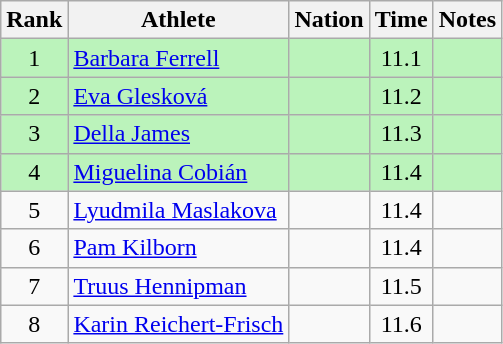<table class="wikitable sortable" style="text-align:center">
<tr>
<th>Rank</th>
<th>Athlete</th>
<th>Nation</th>
<th>Time</th>
<th>Notes</th>
</tr>
<tr bgcolor=bbf3bb>
<td>1</td>
<td align=left><a href='#'>Barbara Ferrell</a></td>
<td align=left></td>
<td>11.1</td>
<td></td>
</tr>
<tr bgcolor=bbf3bb>
<td>2</td>
<td align=left><a href='#'>Eva Glesková</a></td>
<td align=left></td>
<td>11.2</td>
<td></td>
</tr>
<tr bgcolor=bbf3bb>
<td>3</td>
<td align=left><a href='#'>Della James</a></td>
<td align=left></td>
<td>11.3</td>
<td></td>
</tr>
<tr bgcolor=bbf3bb>
<td>4</td>
<td align=left><a href='#'>Miguelina Cobián</a></td>
<td align=left></td>
<td>11.4</td>
<td></td>
</tr>
<tr>
<td>5</td>
<td align=left><a href='#'>Lyudmila Maslakova</a></td>
<td align=left></td>
<td>11.4</td>
<td></td>
</tr>
<tr>
<td>6</td>
<td align=left><a href='#'>Pam Kilborn</a></td>
<td align=left></td>
<td>11.4</td>
<td></td>
</tr>
<tr>
<td>7</td>
<td align=left><a href='#'>Truus Hennipman</a></td>
<td align=left></td>
<td>11.5</td>
<td></td>
</tr>
<tr>
<td>8</td>
<td align=left><a href='#'>Karin Reichert-Frisch</a></td>
<td align=left></td>
<td>11.6</td>
<td></td>
</tr>
</table>
